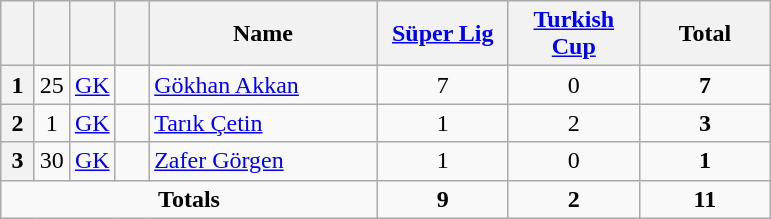<table class="wikitable" style="text-align:center">
<tr>
<th width=15></th>
<th width=15></th>
<th width=15></th>
<th width=15></th>
<th width=145>Name</th>
<th width=80><a href='#'>Süper Lig</a></th>
<th width=80><a href='#'>Turkish Cup</a></th>
<th width=80>Total</th>
</tr>
<tr>
<th rowspan=1>1</th>
<td>25</td>
<td><a href='#'>GK</a></td>
<td></td>
<td align=left><a href='#'>Gökhan Akkan</a></td>
<td>7</td>
<td>0</td>
<td><strong>7</strong></td>
</tr>
<tr>
<th rowspan=1>2</th>
<td>1</td>
<td><a href='#'>GK</a></td>
<td></td>
<td align=left><a href='#'>Tarık Çetin</a></td>
<td>1</td>
<td>2</td>
<td><strong>3</strong></td>
</tr>
<tr>
<th rowspan=1>3</th>
<td>30</td>
<td><a href='#'>GK</a></td>
<td></td>
<td align=left><a href='#'>Zafer Görgen</a></td>
<td>1</td>
<td>0</td>
<td><strong>1</strong></td>
</tr>
<tr>
<td colspan=5><strong>Totals</strong></td>
<td><strong>9</strong></td>
<td><strong>2</strong></td>
<td><strong>11</strong></td>
</tr>
</table>
